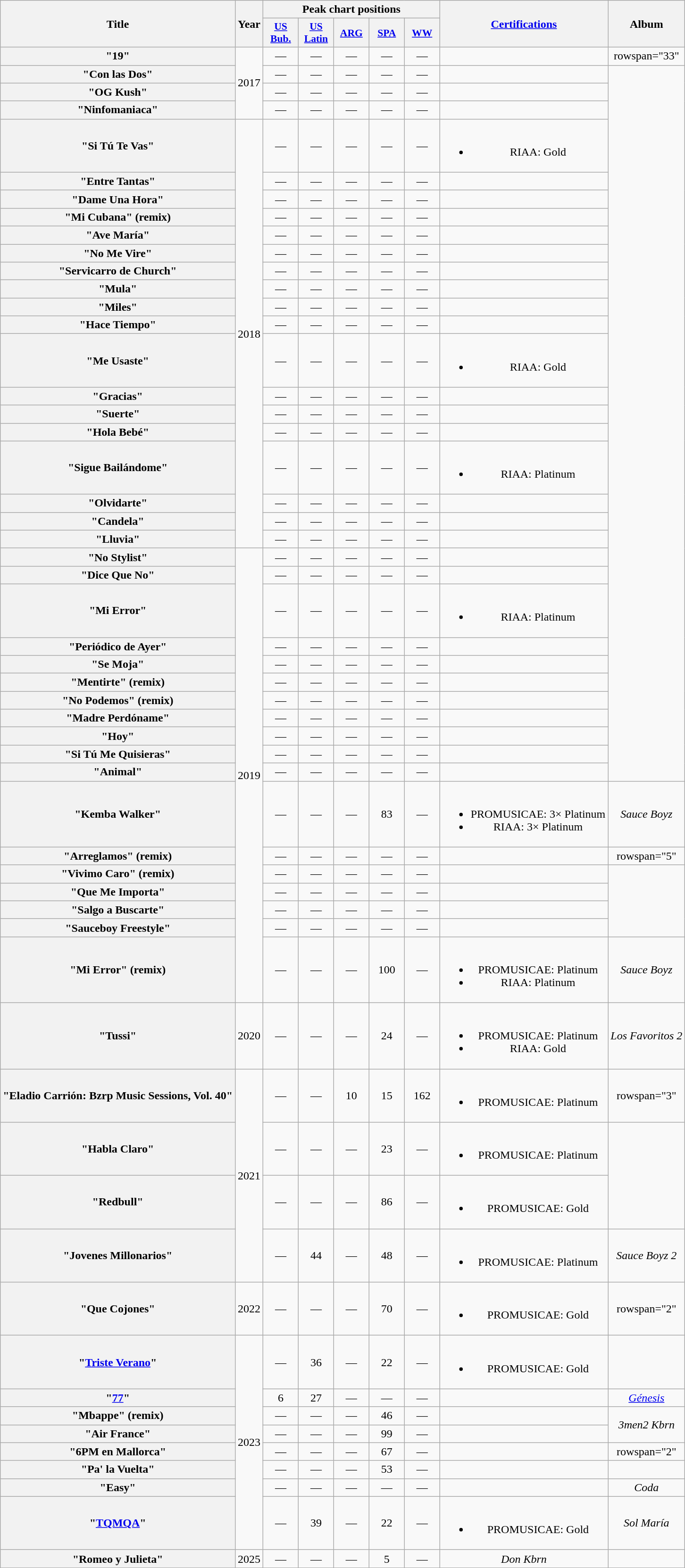<table class="wikitable plainrowheaders" style="text-align:center;">
<tr>
<th scope="col" rowspan="2">Title</th>
<th scope="col" rowspan="2">Year</th>
<th scope="col" colspan="5">Peak chart positions</th>
<th scope="col" rowspan="2"><a href='#'>Certifications</a></th>
<th scope="col" rowspan="2">Album</th>
</tr>
<tr>
<th scope="col" style="width:3em; font-size:90%"><a href='#'>US<br>Bub.</a><br></th>
<th scope="col" style="width:3em; font-size:90%"><a href='#'>US<br>Latin</a><br></th>
<th scope="col" style="width:3em; font-size:90%"><a href='#'>ARG</a><br></th>
<th scope="col" style="width:3em; font-size:90%"><a href='#'>SPA</a><br></th>
<th scope="col" style="width:3em; font-size:90%"><a href='#'>WW</a><br></th>
</tr>
<tr>
<th scope="row">"19"<br></th>
<td rowspan="4">2017</td>
<td>—</td>
<td>—</td>
<td>—</td>
<td>—</td>
<td>—</td>
<td></td>
<td>rowspan="33" </td>
</tr>
<tr>
<th scope="row">"Con las Dos"<br></th>
<td>—</td>
<td>—</td>
<td>—</td>
<td>—</td>
<td>—</td>
<td></td>
</tr>
<tr>
<th scope="row">"OG Kush"<br></th>
<td>—</td>
<td>—</td>
<td>—</td>
<td>—</td>
<td>—</td>
<td></td>
</tr>
<tr>
<th scope="row">"Ninfomaniaca"<br></th>
<td>—</td>
<td>—</td>
<td>—</td>
<td>—</td>
<td>—</td>
<td></td>
</tr>
<tr>
<th scope="row">"Si Tú Te Vas"<br></th>
<td rowspan="18">2018</td>
<td>—</td>
<td>—</td>
<td>—</td>
<td>—</td>
<td>—</td>
<td><br><ul><li>RIAA: Gold </li></ul></td>
</tr>
<tr>
<th scope="row">"Entre Tantas"<br></th>
<td>—</td>
<td>—</td>
<td>—</td>
<td>—</td>
<td>—</td>
<td></td>
</tr>
<tr>
<th scope="row">"Dame Una Hora"<br></th>
<td>—</td>
<td>—</td>
<td>—</td>
<td>—</td>
<td>—</td>
<td></td>
</tr>
<tr>
<th scope="row">"Mi Cubana" (remix)<br></th>
<td>—</td>
<td>—</td>
<td>—</td>
<td>—</td>
<td>—</td>
<td></td>
</tr>
<tr>
<th scope="row">"Ave María"<br></th>
<td>—</td>
<td>—</td>
<td>—</td>
<td>—</td>
<td>—</td>
<td></td>
</tr>
<tr>
<th scope="row">"No Me Vire"</th>
<td>—</td>
<td>—</td>
<td>—</td>
<td>—</td>
<td>—</td>
<td></td>
</tr>
<tr>
<th scope="row">"Servicarro de Church"<br></th>
<td>—</td>
<td>—</td>
<td>—</td>
<td>—</td>
<td>—</td>
<td></td>
</tr>
<tr>
<th scope="row">"Mula"<br></th>
<td>—</td>
<td>—</td>
<td>—</td>
<td>—</td>
<td>—</td>
<td></td>
</tr>
<tr>
<th scope="row">"Miles"</th>
<td>—</td>
<td>—</td>
<td>—</td>
<td>—</td>
<td>—</td>
<td></td>
</tr>
<tr>
<th scope="row">"Hace Tiempo"<br></th>
<td>—</td>
<td>—</td>
<td>—</td>
<td>—</td>
<td>—</td>
<td></td>
</tr>
<tr>
<th scope="row">"Me Usaste"<br></th>
<td>—</td>
<td>—</td>
<td>—</td>
<td>—</td>
<td>—</td>
<td><br><ul><li>RIAA: Gold </li></ul></td>
</tr>
<tr>
<th scope="row">"Gracias"</th>
<td>—</td>
<td>—</td>
<td>—</td>
<td>—</td>
<td>—</td>
<td></td>
</tr>
<tr>
<th scope="row">"Suerte"<br></th>
<td>—</td>
<td>—</td>
<td>—</td>
<td>—</td>
<td>—</td>
<td></td>
</tr>
<tr>
<th scope="row">"Hola Bebé"<br></th>
<td>—</td>
<td>—</td>
<td>—</td>
<td>—</td>
<td>—</td>
<td></td>
</tr>
<tr>
<th scope="row">"Sigue Bailándome"<br></th>
<td>—</td>
<td>—</td>
<td>—</td>
<td>—</td>
<td>—</td>
<td><br><ul><li>RIAA: Platinum </li></ul></td>
</tr>
<tr>
<th scope="row">"Olvidarte"</th>
<td>—</td>
<td>—</td>
<td>—</td>
<td>—</td>
<td>—</td>
<td></td>
</tr>
<tr>
<th scope="row">"Candela"<br></th>
<td>—</td>
<td>—</td>
<td>—</td>
<td>—</td>
<td>—</td>
<td></td>
</tr>
<tr>
<th scope="row">"Lluvia"</th>
<td>—</td>
<td>—</td>
<td>—</td>
<td>—</td>
<td>—</td>
<td></td>
</tr>
<tr>
<th scope="row">"No Stylist"<br></th>
<td rowspan="18">2019</td>
<td>—</td>
<td>—</td>
<td>—</td>
<td>—</td>
<td>—</td>
<td></td>
</tr>
<tr>
<th scope="row">"Dice Que No"<br></th>
<td>—</td>
<td>—</td>
<td>—</td>
<td>—</td>
<td>—</td>
<td></td>
</tr>
<tr>
<th scope="row">"Mi Error"<br></th>
<td>—</td>
<td>—</td>
<td>—</td>
<td>—</td>
<td>—</td>
<td><br><ul><li>RIAA: Platinum </li></ul></td>
</tr>
<tr>
<th scope="row">"Periódico de Ayer"<br></th>
<td>—</td>
<td>—</td>
<td>—</td>
<td>—</td>
<td>—</td>
<td></td>
</tr>
<tr>
<th scope="row">"Se Moja"<br></th>
<td>—</td>
<td>—</td>
<td>—</td>
<td>—</td>
<td>—</td>
<td></td>
</tr>
<tr>
<th scope="row">"Mentirte" (remix)<br></th>
<td>—</td>
<td>—</td>
<td>—</td>
<td>—</td>
<td>—</td>
<td></td>
</tr>
<tr>
<th scope="row">"No Podemos" (remix)<br></th>
<td>—</td>
<td>—</td>
<td>—</td>
<td>—</td>
<td>—</td>
<td></td>
</tr>
<tr>
<th scope="row">"Madre Perdóname"<br></th>
<td>—</td>
<td>—</td>
<td>—</td>
<td>—</td>
<td>—</td>
<td></td>
</tr>
<tr>
<th scope="row">"Hoy"</th>
<td>—</td>
<td>—</td>
<td>—</td>
<td>—</td>
<td>—</td>
<td></td>
</tr>
<tr>
<th scope="row">"Si Tú Me Quisieras"<br></th>
<td>—</td>
<td>—</td>
<td>—</td>
<td>—</td>
<td>—</td>
<td></td>
</tr>
<tr>
<th scope="row">"Animal"<br></th>
<td>—</td>
<td>—</td>
<td>—</td>
<td>—</td>
<td>—</td>
<td></td>
</tr>
<tr>
<th scope="row">"Kemba Walker"<br></th>
<td>—</td>
<td>—</td>
<td>—</td>
<td>83</td>
<td>—</td>
<td><br><ul><li>PROMUSICAE: 3× Platinum</li><li>RIAA: 3× Platinum </li></ul></td>
<td><em>Sauce Boyz</em></td>
</tr>
<tr>
<th scope="row">"Arreglamos" (remix)<br></th>
<td>—</td>
<td>—</td>
<td>—</td>
<td>—</td>
<td>—</td>
<td></td>
<td>rowspan="5" </td>
</tr>
<tr>
<th scope="row">"Vivimo Caro" (remix)<br></th>
<td>—</td>
<td>—</td>
<td>—</td>
<td>—</td>
<td>—</td>
<td></td>
</tr>
<tr>
<th scope="row">"Que Me Importa"<br></th>
<td>—</td>
<td>—</td>
<td>—</td>
<td>—</td>
<td>—</td>
<td></td>
</tr>
<tr>
<th scope="row">"Salgo a Buscarte"<br></th>
<td>—</td>
<td>—</td>
<td>—</td>
<td>—</td>
<td>—</td>
<td></td>
</tr>
<tr>
<th scope="row">"Sauceboy Freestyle"</th>
<td>—</td>
<td>—</td>
<td>—</td>
<td>—</td>
<td>—</td>
<td></td>
</tr>
<tr>
<th scope="row">"Mi Error" (remix)<br></th>
<td>—</td>
<td>—</td>
<td>—</td>
<td>100</td>
<td>—</td>
<td><br><ul><li>PROMUSICAE: Platinum</li><li>RIAA: Platinum </li></ul></td>
<td><em>Sauce Boyz</em></td>
</tr>
<tr>
<th scope="row">"Tussi"<br></th>
<td>2020</td>
<td>—</td>
<td>—</td>
<td>—</td>
<td>24</td>
<td>—</td>
<td><br><ul><li>PROMUSICAE: Platinum</li><li>RIAA: Gold </li></ul></td>
<td><em>Los Favoritos 2</em></td>
</tr>
<tr>
<th scope="row">"Eladio Carrión: Bzrp Music Sessions, Vol. 40"<br></th>
<td rowspan="4">2021</td>
<td>—</td>
<td>—</td>
<td>10</td>
<td>15</td>
<td>162</td>
<td><br><ul><li>PROMUSICAE: Platinum</li></ul></td>
<td>rowspan="3" </td>
</tr>
<tr>
<th scope="row">"Habla Claro"<br></th>
<td>—</td>
<td>—</td>
<td>—</td>
<td>23</td>
<td>—</td>
<td><br><ul><li>PROMUSICAE: Platinum</li></ul></td>
</tr>
<tr>
<th scope="row">"Redbull"<br></th>
<td>—</td>
<td>—</td>
<td>—</td>
<td>86</td>
<td>—</td>
<td><br><ul><li>PROMUSICAE: Gold</li></ul></td>
</tr>
<tr>
<th scope="row">"Jovenes Millonarios"<br></th>
<td>—</td>
<td>44</td>
<td>—</td>
<td>48</td>
<td>—</td>
<td><br><ul><li>PROMUSICAE: Platinum</li></ul></td>
<td><em>Sauce Boyz 2</em></td>
</tr>
<tr>
<th scope="row">"Que Cojones"</th>
<td>2022</td>
<td>—</td>
<td>—</td>
<td>—</td>
<td>70</td>
<td>—</td>
<td><br><ul><li>PROMUSICAE: Gold</li></ul></td>
<td>rowspan="2" </td>
</tr>
<tr>
<th scope="row">"<a href='#'>Triste Verano</a>"<br></th>
<td rowspan="8">2023</td>
<td>—</td>
<td>36</td>
<td>—</td>
<td>22</td>
<td>—</td>
<td><br><ul><li>PROMUSICAE: Gold</li></ul></td>
</tr>
<tr>
<th scope="row">"<a href='#'>77</a>"<br></th>
<td>6</td>
<td>27</td>
<td>—</td>
<td>—</td>
<td>—</td>
<td></td>
<td><em><a href='#'>Génesis</a></em></td>
</tr>
<tr>
<th scope="row">"Mbappe" (remix)<br></th>
<td>—</td>
<td>—</td>
<td>—</td>
<td>46</td>
<td>—</td>
<td></td>
<td rowspan="2"><em>3men2 Kbrn</em></td>
</tr>
<tr>
<th scope="row">"Air France"</th>
<td>—</td>
<td>—</td>
<td>—</td>
<td>99</td>
<td>—</td>
<td></td>
</tr>
<tr>
<th scope="row">"6PM en Mallorca"</th>
<td>—</td>
<td>—</td>
<td>—</td>
<td>67</td>
<td>—</td>
<td></td>
<td>rowspan="2" </td>
</tr>
<tr>
<th scope="row">"Pa' la Vuelta"<br></th>
<td>—</td>
<td>—</td>
<td>—</td>
<td>53</td>
<td>—</td>
<td></td>
</tr>
<tr>
<th scope="row">"Easy"<br></th>
<td>—</td>
<td>—</td>
<td>—</td>
<td>—</td>
<td>—</td>
<td></td>
<td><em>Coda</em></td>
</tr>
<tr>
<th scope="row">"<a href='#'>TQMQA</a>"</th>
<td>—</td>
<td>39</td>
<td>—</td>
<td>22</td>
<td>—</td>
<td><br><ul><li>PROMUSICAE: Gold</li></ul></td>
<td><em>Sol María</em></td>
</tr>
<tr>
<th scope="row">"Romeo y Julieta"<br></th>
<td>2025</td>
<td>—</td>
<td>—</td>
<td>—</td>
<td>5</td>
<td>—</td>
<td><em>Don Kbrn</em></td>
</tr>
</table>
